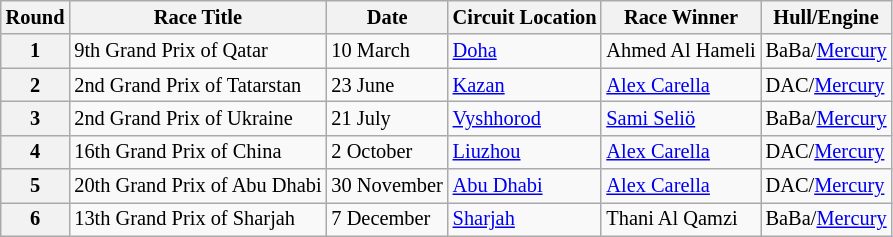<table class="wikitable" border="1" style="font-size: 85%">
<tr>
<th>Round</th>
<th>Race Title</th>
<th>Date</th>
<th>Circuit Location</th>
<th>Race Winner</th>
<th>Hull/Engine</th>
</tr>
<tr>
<th>1</th>
<td> 9th Grand Prix of Qatar</td>
<td>10 March</td>
<td><a href='#'>Doha</a></td>
<td> Ahmed Al Hameli</td>
<td>BaBa/<a href='#'>Mercury</a></td>
</tr>
<tr>
<th>2</th>
<td> 2nd Grand Prix of Tatarstan</td>
<td>23 June</td>
<td><a href='#'>Kazan</a></td>
<td> <a href='#'>Alex Carella</a></td>
<td>DAC/<a href='#'>Mercury</a></td>
</tr>
<tr>
<th>3</th>
<td> 2nd Grand Prix of Ukraine</td>
<td>21 July</td>
<td><a href='#'>Vyshhorod</a></td>
<td> <a href='#'>Sami Seliö</a></td>
<td>BaBa/<a href='#'>Mercury</a></td>
</tr>
<tr>
<th>4</th>
<td> 16th Grand Prix of China</td>
<td>2 October</td>
<td><a href='#'>Liuzhou</a></td>
<td> <a href='#'>Alex Carella</a></td>
<td>DAC/<a href='#'>Mercury</a></td>
</tr>
<tr>
<th>5</th>
<td> 20th Grand Prix of Abu Dhabi</td>
<td>30 November</td>
<td><a href='#'>Abu Dhabi</a></td>
<td> <a href='#'>Alex Carella</a></td>
<td>DAC/<a href='#'>Mercury</a></td>
</tr>
<tr>
<th>6</th>
<td> 13th Grand Prix of Sharjah</td>
<td>7 December</td>
<td><a href='#'>Sharjah</a></td>
<td> Thani Al Qamzi</td>
<td>BaBa/<a href='#'>Mercury</a></td>
</tr>
</table>
